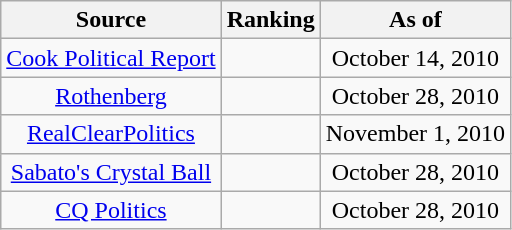<table class="wikitable" style="text-align:center">
<tr>
<th>Source</th>
<th>Ranking</th>
<th>As of</th>
</tr>
<tr>
<td><a href='#'>Cook Political Report</a></td>
<td></td>
<td>October 14, 2010</td>
</tr>
<tr>
<td><a href='#'>Rothenberg</a></td>
<td></td>
<td>October 28, 2010</td>
</tr>
<tr>
<td><a href='#'>RealClearPolitics</a></td>
<td></td>
<td>November 1, 2010</td>
</tr>
<tr>
<td><a href='#'>Sabato's Crystal Ball</a></td>
<td></td>
<td>October 28, 2010</td>
</tr>
<tr>
<td><a href='#'>CQ Politics</a></td>
<td></td>
<td>October 28, 2010</td>
</tr>
</table>
